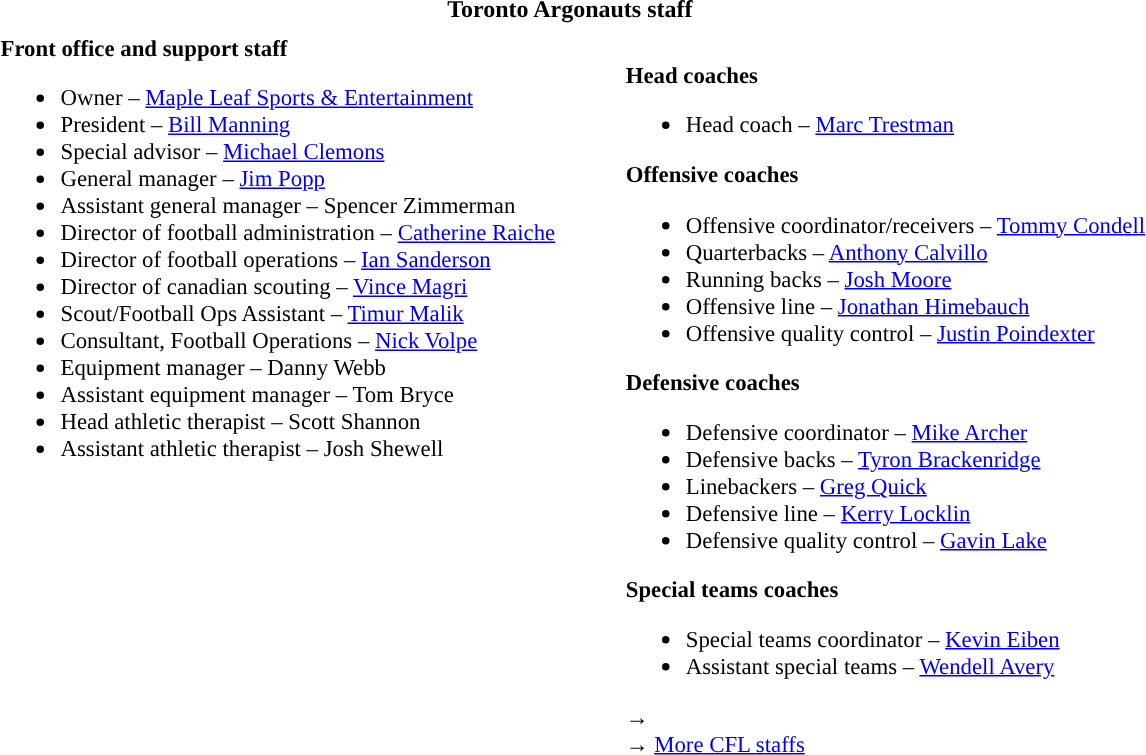<table class="toccolours" style="text-align: left;">
<tr>
<th colspan="7" style="text-align:center; ">Toronto Argonauts staff</th>
</tr>
<tr>
<td colspan=7 style="text-align:right;"></td>
</tr>
<tr>
<td style="vertical-align:top;"></td>
<td style="font-size: 95%;vertical-align:top;"><strong>Front office and support staff</strong><br><ul><li>Owner – <a href='#'>Maple Leaf Sports & Entertainment</a></li><li>President – <a href='#'>Bill Manning</a></li><li>Special advisor – <a href='#'>Michael Clemons</a></li><li>General manager – <a href='#'>Jim Popp</a></li><li>Assistant general manager – Spencer Zimmerman</li><li>Director of football administration – <a href='#'>Catherine Raiche</a></li><li>Director of football operations – <a href='#'>Ian Sanderson</a></li><li>Director of canadian scouting – <a href='#'>Vince Magri</a></li><li>Scout/Football Ops Assistant – <a href='#'>Timur Malik</a></li><li>Consultant, Football Operations – <a href='#'>Nick Volpe</a></li><li>Equipment manager – Danny Webb</li><li>Assistant equipment manager – Tom Bryce</li><li>Head athletic therapist – Scott Shannon</li><li>Assistant athletic therapist – Josh Shewell</li></ul></td>
<td width="35"> </td>
<td style="vertical-align:top;"></td>
<td style="font-size: 95%;vertical-align:top;"><br><strong>Head coaches</strong><ul><li>Head coach – <a href='#'>Marc Trestman</a></li></ul><strong>Offensive coaches</strong><ul><li>Offensive coordinator/receivers – <a href='#'>Tommy Condell</a></li><li>Quarterbacks – <a href='#'>Anthony Calvillo</a></li><li>Running backs – <a href='#'>Josh Moore</a></li><li>Offensive line – <a href='#'>Jonathan Himebauch</a></li><li>Offensive quality control – <a href='#'>Justin Poindexter</a></li></ul><strong>Defensive coaches</strong><ul><li>Defensive coordinator – <a href='#'>Mike Archer</a></li><li>Defensive backs – <a href='#'>Tyron Brackenridge</a></li><li>Linebackers – <a href='#'>Greg Quick</a></li><li>Defensive line – <a href='#'>Kerry Locklin</a></li><li>Defensive quality control – <a href='#'>Gavin Lake</a></li></ul><strong>Special teams coaches</strong><ul><li>Special teams coordinator – <a href='#'>Kevin Eiben</a></li><li>Assistant special teams – <a href='#'>Wendell Avery</a></li></ul>→ <span></span><br>
→ <a href='#'>More CFL staffs</a></td>
</tr>
</table>
